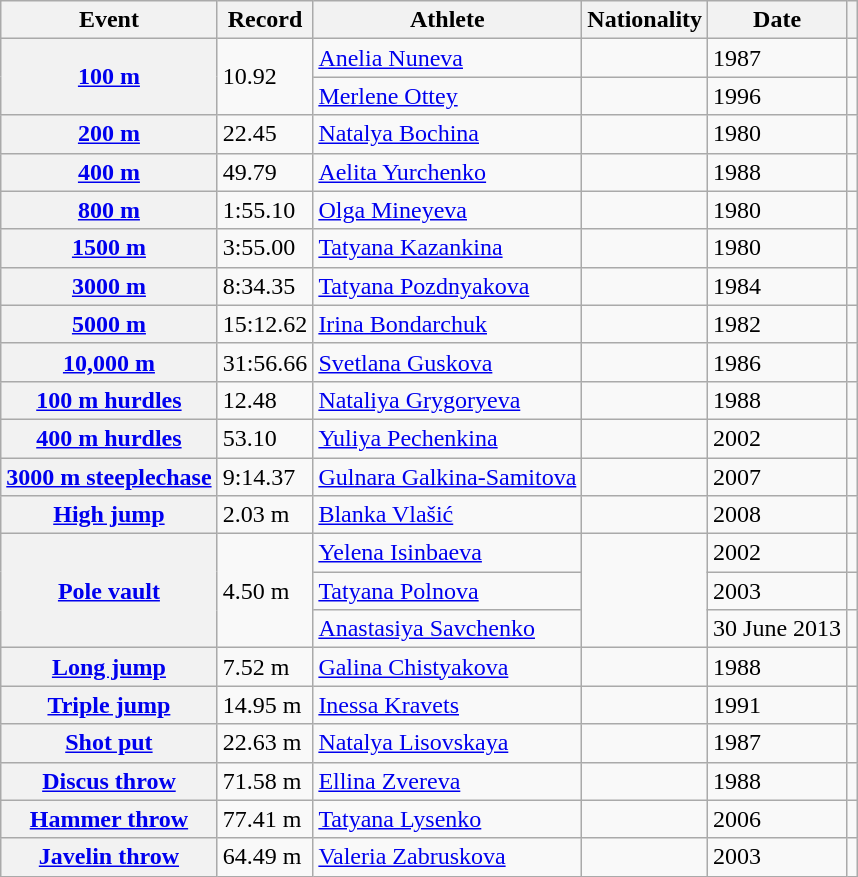<table class="wikitable plainrowheaders sticky-header">
<tr>
<th scope="col">Event</th>
<th scope="col">Record</th>
<th scope="col">Athlete</th>
<th scope="col">Nationality</th>
<th scope="col">Date</th>
<th scope="col"></th>
</tr>
<tr>
<th scope="rowgroup" rowspan="2"><a href='#'>100 m</a></th>
<td rowspan="2">10.92</td>
<td><a href='#'>Anelia Nuneva</a></td>
<td></td>
<td>1987</td>
<td></td>
</tr>
<tr>
<td><a href='#'>Merlene Ottey</a></td>
<td></td>
<td>1996</td>
<td></td>
</tr>
<tr>
<th scope="row"><a href='#'>200 m</a></th>
<td>22.45</td>
<td><a href='#'>Natalya Bochina</a></td>
<td></td>
<td>1980</td>
<td></td>
</tr>
<tr>
<th scope="row"><a href='#'>400 m</a></th>
<td>49.79</td>
<td><a href='#'>Aelita Yurchenko</a></td>
<td></td>
<td>1988</td>
<td></td>
</tr>
<tr>
<th scope="row"><a href='#'>800 m</a></th>
<td>1:55.10</td>
<td><a href='#'>Olga Mineyeva</a></td>
<td></td>
<td>1980</td>
<td></td>
</tr>
<tr>
<th scope="row"><a href='#'>1500 m</a></th>
<td>3:55.00</td>
<td><a href='#'>Tatyana Kazankina</a></td>
<td></td>
<td>1980</td>
<td></td>
</tr>
<tr>
<th scope="row"><a href='#'>3000 m</a></th>
<td>8:34.35</td>
<td><a href='#'>Tatyana Pozdnyakova</a></td>
<td></td>
<td>1984</td>
<td></td>
</tr>
<tr>
<th scope="row"><a href='#'>5000 m</a></th>
<td>15:12.62</td>
<td><a href='#'>Irina Bondarchuk</a></td>
<td></td>
<td>1982</td>
<td></td>
</tr>
<tr>
<th scope="row"><a href='#'>10,000 m</a></th>
<td>31:56.66</td>
<td><a href='#'>Svetlana Guskova</a></td>
<td></td>
<td>1986</td>
<td></td>
</tr>
<tr>
<th scope="row"><a href='#'>100 m hurdles</a></th>
<td>12.48</td>
<td><a href='#'>Nataliya Grygoryeva</a></td>
<td></td>
<td>1988</td>
<td></td>
</tr>
<tr>
<th scope="row"><a href='#'>400 m hurdles</a></th>
<td>53.10</td>
<td><a href='#'>Yuliya Pechenkina</a></td>
<td></td>
<td>2002</td>
<td></td>
</tr>
<tr>
<th scope="row"><a href='#'>3000 m steeplechase</a></th>
<td>9:14.37</td>
<td><a href='#'>Gulnara Galkina-Samitova</a></td>
<td></td>
<td>2007</td>
<td></td>
</tr>
<tr>
<th scope="row"><a href='#'>High jump</a></th>
<td>2.03 m</td>
<td><a href='#'>Blanka Vlašić</a></td>
<td></td>
<td>2008</td>
<td></td>
</tr>
<tr>
<th scope="rowgroup" rowspan="3"><a href='#'>Pole vault</a></th>
<td rowspan="3">4.50 m</td>
<td><a href='#'>Yelena Isinbaeva</a></td>
<td rowspan="3"></td>
<td>2002</td>
<td></td>
</tr>
<tr>
<td><a href='#'>Tatyana Polnova</a></td>
<td>2003</td>
<td></td>
</tr>
<tr>
<td><a href='#'>Anastasiya Savchenko</a></td>
<td>30 June 2013</td>
<td></td>
</tr>
<tr>
<th scope="row"><a href='#'>Long jump</a></th>
<td>7.52 m</td>
<td><a href='#'>Galina Chistyakova</a></td>
<td></td>
<td>1988</td>
<td></td>
</tr>
<tr>
<th scope="row"><a href='#'>Triple jump</a></th>
<td>14.95 m</td>
<td><a href='#'>Inessa Kravets</a></td>
<td></td>
<td>1991</td>
<td></td>
</tr>
<tr>
<th scope="row"><a href='#'>Shot put</a></th>
<td>22.63 m</td>
<td><a href='#'>Natalya Lisovskaya</a></td>
<td></td>
<td>1987</td>
<td></td>
</tr>
<tr>
<th scope="row"><a href='#'>Discus throw</a></th>
<td>71.58 m</td>
<td><a href='#'>Ellina Zvereva</a></td>
<td></td>
<td>1988</td>
<td></td>
</tr>
<tr>
<th scope="row"><a href='#'>Hammer throw</a></th>
<td>77.41 m</td>
<td><a href='#'>Tatyana Lysenko</a></td>
<td></td>
<td>2006</td>
<td></td>
</tr>
<tr>
<th scope="row"><a href='#'>Javelin throw</a></th>
<td>64.49 m</td>
<td><a href='#'>Valeria Zabruskova</a></td>
<td></td>
<td>2003</td>
<td></td>
</tr>
</table>
